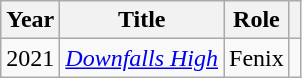<table class="wikitable sortable">
<tr>
<th>Year</th>
<th>Title</th>
<th>Role</th>
<th></th>
</tr>
<tr>
<td>2021</td>
<td><em><a href='#'>Downfalls High</a></em></td>
<td>Fenix</td>
<td align="center"></td>
</tr>
</table>
